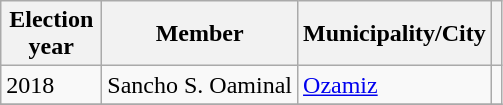<table class="wikitable">
<tr>
<th width="60px">Election<br>year</th>
<th>Member</th>
<th !>Municipality/City</th>
<th !></th>
</tr>
<tr>
<td>2018</td>
<td>Sancho S. Oaminal</td>
<td><a href='#'>Ozamiz</a></td>
<td></td>
</tr>
<tr>
</tr>
</table>
